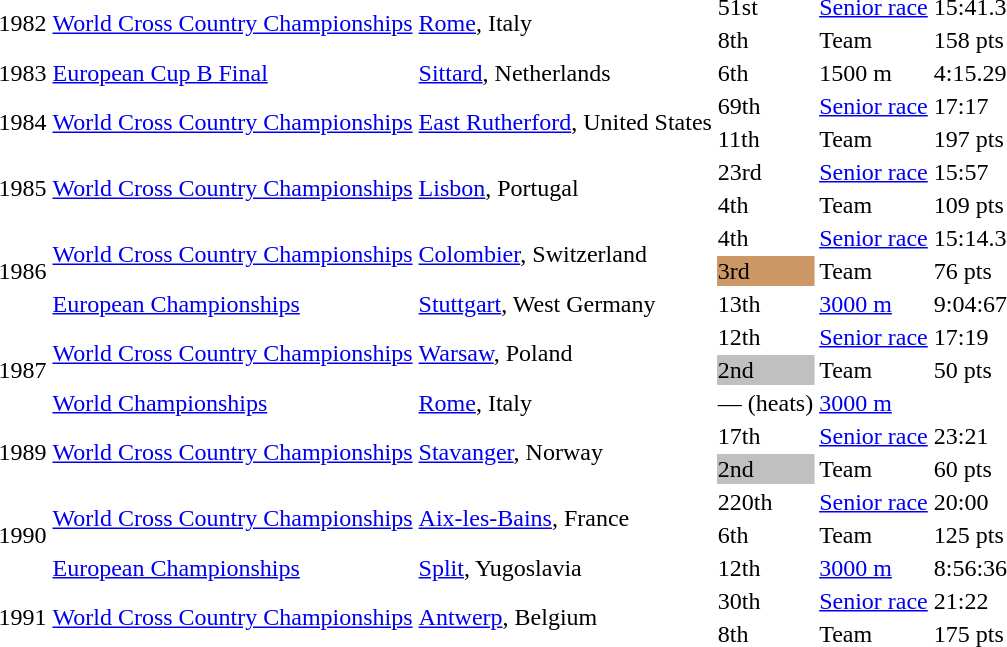<table>
<tr>
<td rowspan=2>1982</td>
<td rowspan=2><a href='#'>World Cross Country Championships</a></td>
<td rowspan=2><a href='#'>Rome</a>, Italy</td>
<td>51st</td>
<td><a href='#'>Senior race</a></td>
<td>15:41.3</td>
</tr>
<tr>
<td>8th</td>
<td>Team</td>
<td>158 pts</td>
</tr>
<tr>
<td>1983</td>
<td><a href='#'>European Cup B Final</a></td>
<td><a href='#'>Sittard</a>, Netherlands</td>
<td>6th</td>
<td>1500 m</td>
<td>4:15.29</td>
</tr>
<tr>
<td rowspan=2>1984</td>
<td rowspan=2><a href='#'>World Cross Country Championships</a></td>
<td rowspan=2><a href='#'>East Rutherford</a>, United States</td>
<td>69th</td>
<td><a href='#'>Senior race</a></td>
<td>17:17</td>
</tr>
<tr>
<td>11th</td>
<td>Team</td>
<td>197 pts</td>
</tr>
<tr>
<td rowspan=2>1985</td>
<td rowspan=2><a href='#'>World Cross Country Championships</a></td>
<td rowspan=2><a href='#'>Lisbon</a>, Portugal</td>
<td>23rd</td>
<td><a href='#'>Senior race</a></td>
<td>15:57</td>
</tr>
<tr>
<td>4th</td>
<td>Team</td>
<td>109 pts</td>
</tr>
<tr>
<td rowspan=3>1986</td>
<td rowspan=2><a href='#'>World Cross Country Championships</a></td>
<td rowspan=2><a href='#'>Colombier</a>, Switzerland</td>
<td>4th</td>
<td><a href='#'>Senior race</a></td>
<td>15:14.3</td>
</tr>
<tr>
<td bgcolor=cc9966>3rd</td>
<td>Team</td>
<td>76 pts</td>
</tr>
<tr>
<td><a href='#'>European Championships</a></td>
<td><a href='#'>Stuttgart</a>, West Germany</td>
<td>13th</td>
<td><a href='#'>3000 m</a></td>
<td>9:04:67</td>
</tr>
<tr>
<td rowspan=3>1987</td>
<td rowspan=2><a href='#'>World Cross Country Championships</a></td>
<td rowspan=2><a href='#'>Warsaw</a>, Poland</td>
<td>12th</td>
<td><a href='#'>Senior race</a></td>
<td>17:19</td>
</tr>
<tr>
<td bgcolor=silver>2nd</td>
<td>Team</td>
<td>50 pts</td>
</tr>
<tr>
<td><a href='#'>World Championships</a></td>
<td><a href='#'>Rome</a>, Italy</td>
<td>— (heats)</td>
<td><a href='#'>3000 m</a></td>
<td></td>
</tr>
<tr>
<td rowspan=2>1989</td>
<td rowspan=2><a href='#'>World Cross Country Championships</a></td>
<td rowspan=2><a href='#'>Stavanger</a>, Norway</td>
<td>17th</td>
<td><a href='#'>Senior race</a></td>
<td>23:21</td>
</tr>
<tr>
<td bgcolor=silver>2nd</td>
<td>Team</td>
<td>60 pts</td>
</tr>
<tr>
<td rowspan=3>1990</td>
<td rowspan=2><a href='#'>World Cross Country Championships</a></td>
<td rowspan=2><a href='#'>Aix-les-Bains</a>, France</td>
<td>220th</td>
<td><a href='#'>Senior race</a></td>
<td>20:00</td>
</tr>
<tr>
<td>6th</td>
<td>Team</td>
<td>125 pts</td>
</tr>
<tr>
<td><a href='#'>European Championships</a></td>
<td><a href='#'>Split</a>, Yugoslavia</td>
<td>12th</td>
<td><a href='#'>3000 m</a></td>
<td>8:56:36</td>
</tr>
<tr>
<td rowspan=2>1991</td>
<td rowspan=2><a href='#'>World Cross Country Championships</a></td>
<td rowspan=2><a href='#'>Antwerp</a>, Belgium</td>
<td>30th</td>
<td><a href='#'>Senior race</a></td>
<td>21:22</td>
</tr>
<tr>
<td>8th</td>
<td>Team</td>
<td>175 pts</td>
</tr>
</table>
